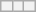<table class="wikitable" style="margin:1em auto;">
<tr>
<th></th>
<th></th>
<th></th>
</tr>
</table>
